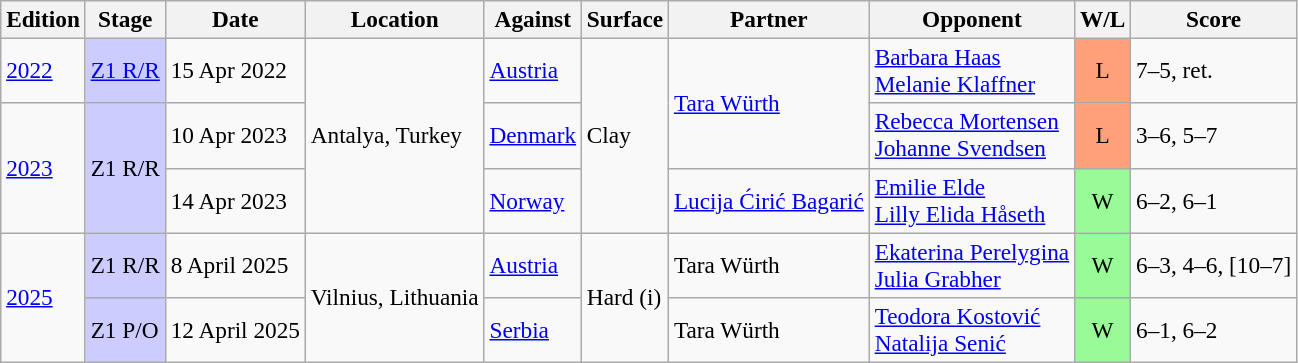<table class=wikitable style=font-size:97%>
<tr>
<th>Edition</th>
<th>Stage</th>
<th>Date</th>
<th>Location</th>
<th>Against</th>
<th>Surface</th>
<th>Partner</th>
<th>Opponent</th>
<th>W/L</th>
<th>Score</th>
</tr>
<tr>
<td rowspan="1"><a href='#'>2022</a></td>
<td style="background:#ccf;" rowspan="1"><a href='#'>Z1 R/R</a></td>
<td>15 Apr 2022</td>
<td rowspan="3">Antalya, Turkey</td>
<td> <a href='#'>Austria</a></td>
<td rowspan="3">Clay</td>
<td rowspan="2"><a href='#'>Tara Würth</a></td>
<td><a href='#'>Barbara Haas</a><br><a href='#'>Melanie Klaffner</a></td>
<td style="text-align:center; background:#ffa07a;">L</td>
<td>7–5, ret.</td>
</tr>
<tr>
<td rowspan="2"><a href='#'>2023</a></td>
<td style="background:#ccf;" rowspan="2">Z1 R/R</td>
<td>10 Apr 2023</td>
<td> <a href='#'>Denmark</a></td>
<td><a href='#'>Rebecca Mortensen</a><br><a href='#'>Johanne Svendsen</a></td>
<td style="text-align:center; background:#ffa07a;">L</td>
<td>3–6, 5–7</td>
</tr>
<tr>
<td>14 Apr 2023</td>
<td> <a href='#'>Norway</a></td>
<td><a href='#'>Lucija Ćirić Bagarić</a></td>
<td><a href='#'>Emilie Elde</a><br><a href='#'>Lilly Elida Håseth</a></td>
<td style="text-align:center; background:#98fb98;">W</td>
<td>6–2, 6–1</td>
</tr>
<tr>
<td rowspan="2"><a href='#'>2025</a></td>
<td style="background:#ccf;" rowspan="1">Z1 R/R</td>
<td>8 April 2025</td>
<td rowspan="2">Vilnius, Lithuania</td>
<td> <a href='#'>Austria</a></td>
<td rowspan="2">Hard (i)</td>
<td>Tara Würth</td>
<td><a href='#'>Ekaterina Perelygina</a><br><a href='#'>Julia Grabher</a></td>
<td style="text-align:center; background:#98fb98;">W</td>
<td>6–3, 4–6, [10–7]</td>
</tr>
<tr>
<td style="background:#ccf;" rowspan="1">Z1 P/O</td>
<td>12 April 2025</td>
<td> <a href='#'>Serbia</a></td>
<td>Tara Würth</td>
<td><a href='#'>Teodora Kostović</a><br><a href='#'>Natalija Senić</a></td>
<td style="text-align:center; background:#98fb98;">W</td>
<td>6–1, 6–2</td>
</tr>
</table>
